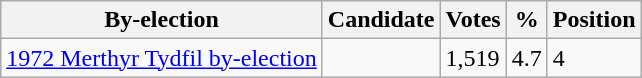<table class="wikitable">
<tr>
<th>By-election</th>
<th>Candidate</th>
<th>Votes</th>
<th>%</th>
<th>Position</th>
</tr>
<tr>
<td><a href='#'>1972 Merthyr Tydfil by-election</a></td>
<td></td>
<td>1,519</td>
<td>4.7</td>
<td>4</td>
</tr>
</table>
